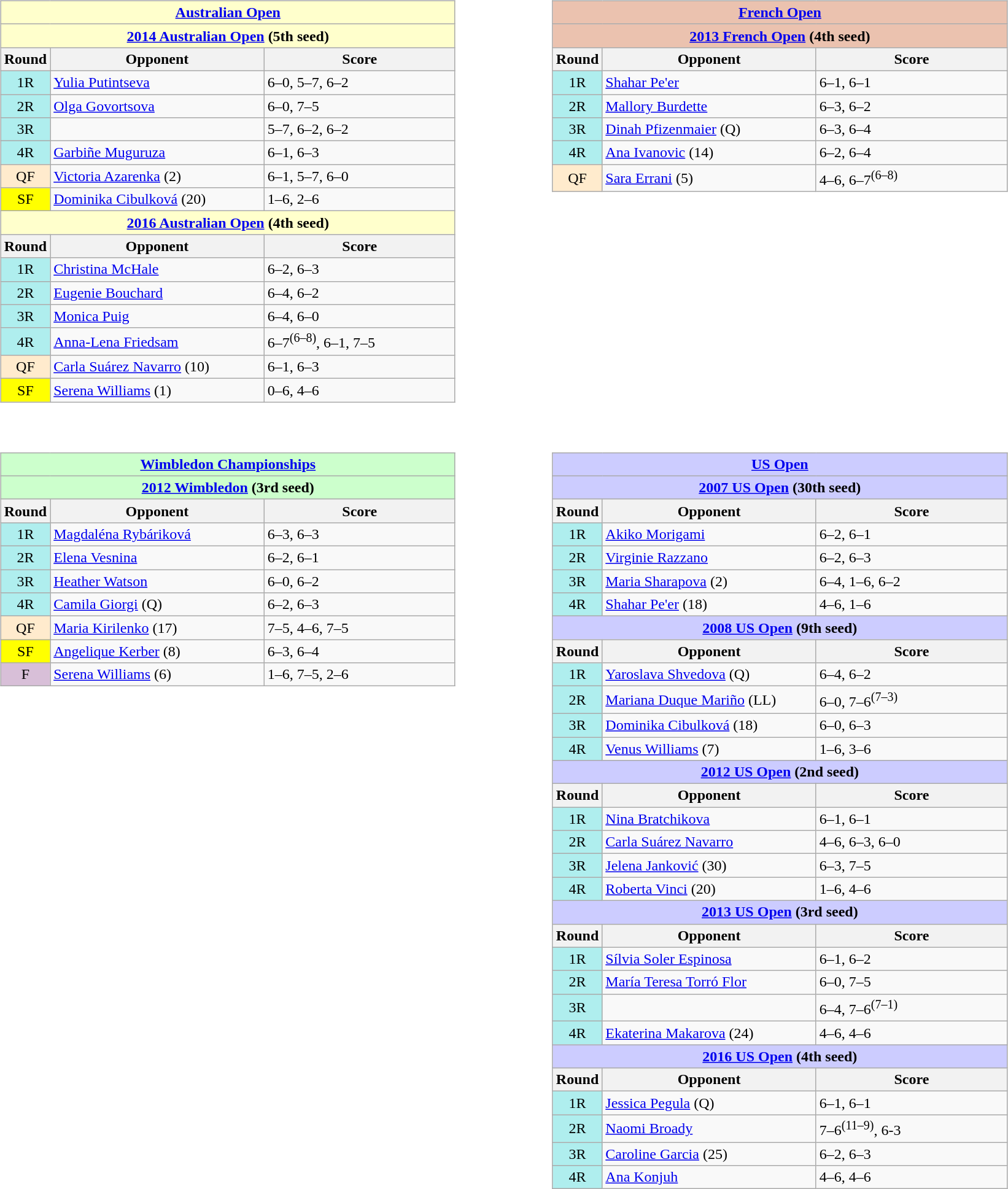<table width=95%>
<tr valign=top>
<td><br><table class="wikitable">
<tr>
<th colspan=3 style="background:#ffc;"><a href='#'>Australian Open</a></th>
</tr>
<tr>
<th colspan=3 style="background:#ffc;"><a href='#'>2014 Australian Open</a> (5th seed)</th>
</tr>
<tr>
<th>Round</th>
<th width=225>Opponent</th>
<th width=200>Score</th>
</tr>
<tr>
<td style="text-align:center; background:#afeeee;">1R</td>
<td> <a href='#'>Yulia Putintseva</a></td>
<td>6–0, 5–7, 6–2</td>
</tr>
<tr>
<td style="text-align:center; background:#afeeee;">2R</td>
<td> <a href='#'>Olga Govortsova</a></td>
<td>6–0, 7–5</td>
</tr>
<tr>
<td style="text-align:center; background:#afeeee;">3R</td>
<td></td>
<td>5–7, 6–2, 6–2</td>
</tr>
<tr>
<td style="text-align:center; background:#afeeee;">4R</td>
<td> <a href='#'>Garbiñe Muguruza</a></td>
<td>6–1, 6–3</td>
</tr>
<tr>
<td style="text-align:center; background:#ffebcd;">QF</td>
<td> <a href='#'>Victoria Azarenka</a> (2)</td>
<td>6–1, 5–7, 6–0</td>
</tr>
<tr>
<td style="text-align:center; background:yellow;">SF</td>
<td> <a href='#'>Dominika Cibulková</a> (20)</td>
<td>1–6, 2–6</td>
</tr>
<tr>
<th colspan=3 style="background:#ffc;"><a href='#'>2016 Australian Open</a> (4th seed)</th>
</tr>
<tr>
<th>Round</th>
<th width=225>Opponent</th>
<th width=200>Score</th>
</tr>
<tr>
<td style="text-align:center; background:#afeeee;">1R</td>
<td> <a href='#'>Christina McHale</a></td>
<td>6–2, 6–3</td>
</tr>
<tr>
<td style="text-align:center; background:#afeeee;">2R</td>
<td> <a href='#'>Eugenie Bouchard</a></td>
<td>6–4, 6–2</td>
</tr>
<tr>
<td style="text-align:center; background:#afeeee;">3R</td>
<td> <a href='#'>Monica Puig</a></td>
<td>6–4, 6–0</td>
</tr>
<tr>
<td style="text-align:center; background:#afeeee;">4R</td>
<td> <a href='#'>Anna-Lena Friedsam</a></td>
<td>6–7<sup>(6–8)</sup>, 6–1, 7–5</td>
</tr>
<tr>
<td style="text-align:center; background:#ffebcd;">QF</td>
<td> <a href='#'>Carla Suárez Navarro</a> (10)</td>
<td>6–1, 6–3</td>
</tr>
<tr>
<td style="text-align:center; background:yellow;">SF</td>
<td> <a href='#'>Serena Williams</a> (1)</td>
<td>0–6, 4–6</td>
</tr>
</table>
</td>
<td><br><table class="wikitable">
<tr>
<th colspan=3 style="background:#ebc2af;"><a href='#'>French Open</a></th>
</tr>
<tr>
<th colspan=3 style="background:#ebc2af;"><a href='#'>2013 French Open</a> (4th seed)</th>
</tr>
<tr>
<th>Round</th>
<th width=225>Opponent</th>
<th width=200>Score</th>
</tr>
<tr>
<td style="text-align:center; background:#afeeee;">1R</td>
<td> <a href='#'>Shahar Pe'er</a></td>
<td>6–1, 6–1</td>
</tr>
<tr>
<td style="text-align:center; background:#afeeee;">2R</td>
<td> <a href='#'>Mallory Burdette</a></td>
<td>6–3, 6–2</td>
</tr>
<tr>
<td style="text-align:center; background:#afeeee;">3R</td>
<td> <a href='#'>Dinah Pfizenmaier</a> (Q)</td>
<td>6–3, 6–4</td>
</tr>
<tr>
<td style="text-align:center; background:#afeeee;">4R</td>
<td> <a href='#'>Ana Ivanovic</a> (14)</td>
<td>6–2, 6–4</td>
</tr>
<tr>
<td style="text-align:center; background:#ffebcd;">QF</td>
<td> <a href='#'>Sara Errani</a> (5)</td>
<td>4–6, 6–7<sup>(6–8)</sup></td>
</tr>
</table>
</td>
</tr>
<tr valign=top>
<td><br><table class="wikitable">
<tr>
<th colspan=3 style="background:#cfc;"><a href='#'>Wimbledon Championships</a></th>
</tr>
<tr>
<th colspan=3 style="background:#cfc;"><a href='#'>2012 Wimbledon</a> (3rd seed)</th>
</tr>
<tr>
<th>Round</th>
<th width=225>Opponent</th>
<th width=200>Score</th>
</tr>
<tr>
<td style="text-align:center; background:#afeeee;">1R</td>
<td> <a href='#'>Magdaléna Rybáriková</a></td>
<td>6–3, 6–3</td>
</tr>
<tr>
<td style="text-align:center; background:#afeeee;">2R</td>
<td> <a href='#'>Elena Vesnina</a></td>
<td>6–2, 6–1</td>
</tr>
<tr>
<td style="text-align:center; background:#afeeee;">3R</td>
<td> <a href='#'>Heather Watson</a></td>
<td>6–0, 6–2</td>
</tr>
<tr>
<td style="text-align:center; background:#afeeee;">4R</td>
<td> <a href='#'>Camila Giorgi</a> (Q)</td>
<td>6–2, 6–3</td>
</tr>
<tr>
<td style="text-align:center; background:#ffebcd;">QF</td>
<td> <a href='#'>Maria Kirilenko</a> (17)</td>
<td>7–5, 4–6, 7–5</td>
</tr>
<tr>
<td style="text-align:center; background:yellow;">SF</td>
<td> <a href='#'>Angelique Kerber</a> (8)</td>
<td>6–3, 6–4</td>
</tr>
<tr>
<td style="text-align:center; background:thistle;">F</td>
<td> <a href='#'>Serena Williams</a> (6)</td>
<td>1–6, 7–5, 2–6</td>
</tr>
</table>
</td>
<td><br><table class="wikitable">
<tr>
<th colspan=3 style="background:#ccf;"><a href='#'>US Open</a></th>
</tr>
<tr>
<th colspan=3 style="background:#ccf;"><a href='#'>2007 US Open</a> (30th seed)</th>
</tr>
<tr>
<th>Round</th>
<th width=225>Opponent</th>
<th width=200>Score</th>
</tr>
<tr>
<td style="text-align:center; background:#afeeee;">1R</td>
<td> <a href='#'>Akiko Morigami</a></td>
<td>6–2, 6–1</td>
</tr>
<tr>
<td style="text-align:center; background:#afeeee;">2R</td>
<td> <a href='#'>Virginie Razzano</a></td>
<td>6–2, 6–3</td>
</tr>
<tr>
<td style="text-align:center; background:#afeeee;">3R</td>
<td> <a href='#'>Maria Sharapova</a> (2)</td>
<td>6–4, 1–6, 6–2</td>
</tr>
<tr>
<td style="text-align:center; background:#afeeee;">4R</td>
<td> <a href='#'>Shahar Pe'er</a> (18)</td>
<td>4–6, 1–6</td>
</tr>
<tr>
<th colspan=3 style="background:#ccf;"><a href='#'>2008 US Open</a> (9th seed)</th>
</tr>
<tr>
<th>Round</th>
<th width=225>Opponent</th>
<th width=200>Score</th>
</tr>
<tr>
<td style="text-align:center; background:#afeeee;">1R</td>
<td> <a href='#'>Yaroslava Shvedova</a> (Q)</td>
<td>6–4, 6–2</td>
</tr>
<tr>
<td style="text-align:center; background:#afeeee;">2R</td>
<td> <a href='#'>Mariana Duque Mariño</a> (LL)</td>
<td>6–0, 7–6<sup>(7–3)</sup></td>
</tr>
<tr>
<td style="text-align:center; background:#afeeee;">3R</td>
<td> <a href='#'>Dominika Cibulková</a> (18)</td>
<td>6–0, 6–3</td>
</tr>
<tr>
<td style="text-align:center; background:#afeeee;">4R</td>
<td> <a href='#'>Venus Williams</a> (7)</td>
<td>1–6, 3–6</td>
</tr>
<tr>
<th colspan=3 style="background:#ccf;"><a href='#'>2012 US Open</a> (2nd seed)</th>
</tr>
<tr>
<th>Round</th>
<th width=225>Opponent</th>
<th width=200>Score</th>
</tr>
<tr>
<td style="text-align:center; background:#afeeee;">1R</td>
<td> <a href='#'>Nina Bratchikova</a></td>
<td>6–1, 6–1</td>
</tr>
<tr>
<td style="text-align:center; background:#afeeee;">2R</td>
<td> <a href='#'>Carla Suárez Navarro</a></td>
<td>4–6, 6–3, 6–0</td>
</tr>
<tr>
<td style="text-align:center; background:#afeeee;">3R</td>
<td> <a href='#'>Jelena Janković</a> (30)</td>
<td>6–3, 7–5</td>
</tr>
<tr>
<td style="text-align:center; background:#afeeee;">4R</td>
<td> <a href='#'>Roberta Vinci</a> (20)</td>
<td>1–6, 4–6</td>
</tr>
<tr>
<th colspan=3 style="background:#ccf;"><a href='#'>2013 US Open</a> (3rd seed)</th>
</tr>
<tr>
<th>Round</th>
<th width=225>Opponent</th>
<th width=200>Score</th>
</tr>
<tr>
<td style="text-align:center; background:#afeeee;">1R</td>
<td> <a href='#'>Sílvia Soler Espinosa</a></td>
<td>6–1, 6–2</td>
</tr>
<tr>
<td style="text-align:center; background:#afeeee;">2R</td>
<td> <a href='#'>María Teresa Torró Flor</a></td>
<td>6–0, 7–5</td>
</tr>
<tr>
<td style="text-align:center; background:#afeeee;">3R</td>
<td></td>
<td>6–4, 7–6<sup>(7–1)</sup></td>
</tr>
<tr>
<td style="text-align:center; background:#afeeee;">4R</td>
<td> <a href='#'>Ekaterina Makarova</a> (24)</td>
<td>4–6, 4–6</td>
</tr>
<tr>
<th colspan=3 style="background:#ccf;"><a href='#'>2016 US Open</a> (4th seed)</th>
</tr>
<tr>
<th>Round</th>
<th width=225>Opponent</th>
<th width=200>Score</th>
</tr>
<tr>
<td style="text-align:center; background:#afeeee;">1R</td>
<td> <a href='#'>Jessica Pegula</a> (Q)</td>
<td>6–1, 6–1</td>
</tr>
<tr>
<td style="text-align:center; background:#afeeee;">2R</td>
<td> <a href='#'>Naomi Broady</a></td>
<td>7–6<sup>(11–9)</sup>, 6-3</td>
</tr>
<tr>
<td style="text-align:center; background:#afeeee;">3R</td>
<td> <a href='#'>Caroline Garcia</a> (25)</td>
<td>6–2, 6–3</td>
</tr>
<tr>
<td style="text-align:center; background:#afeeee;">4R</td>
<td> <a href='#'>Ana Konjuh</a></td>
<td>4–6, 4–6</td>
</tr>
</table>
</td>
</tr>
</table>
